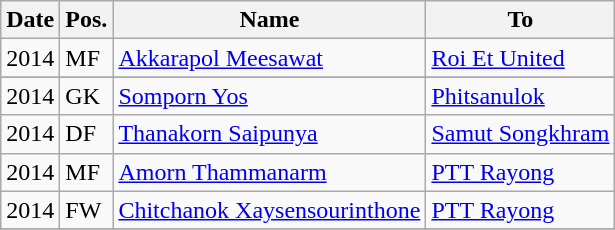<table class="wikitable">
<tr>
<th>Date</th>
<th>Pos.</th>
<th>Name</th>
<th>To</th>
</tr>
<tr>
<td>2014</td>
<td>MF</td>
<td> <a href='#'>Akkarapol Meesawat</a></td>
<td> <a href='#'>Roi Et United</a></td>
</tr>
<tr>
</tr>
<tr>
<td>2014</td>
<td>GK</td>
<td> <a href='#'>Somporn Yos</a></td>
<td> <a href='#'>Phitsanulok</a></td>
</tr>
<tr>
<td>2014</td>
<td>DF</td>
<td> <a href='#'>Thanakorn Saipunya</a></td>
<td> <a href='#'>Samut Songkhram</a></td>
</tr>
<tr>
<td>2014</td>
<td>MF</td>
<td> <a href='#'>Amorn Thammanarm</a></td>
<td> <a href='#'>PTT Rayong</a></td>
</tr>
<tr>
<td>2014</td>
<td>FW</td>
<td> <a href='#'>Chitchanok Xaysensourinthone</a></td>
<td> <a href='#'>PTT Rayong</a></td>
</tr>
<tr>
</tr>
</table>
